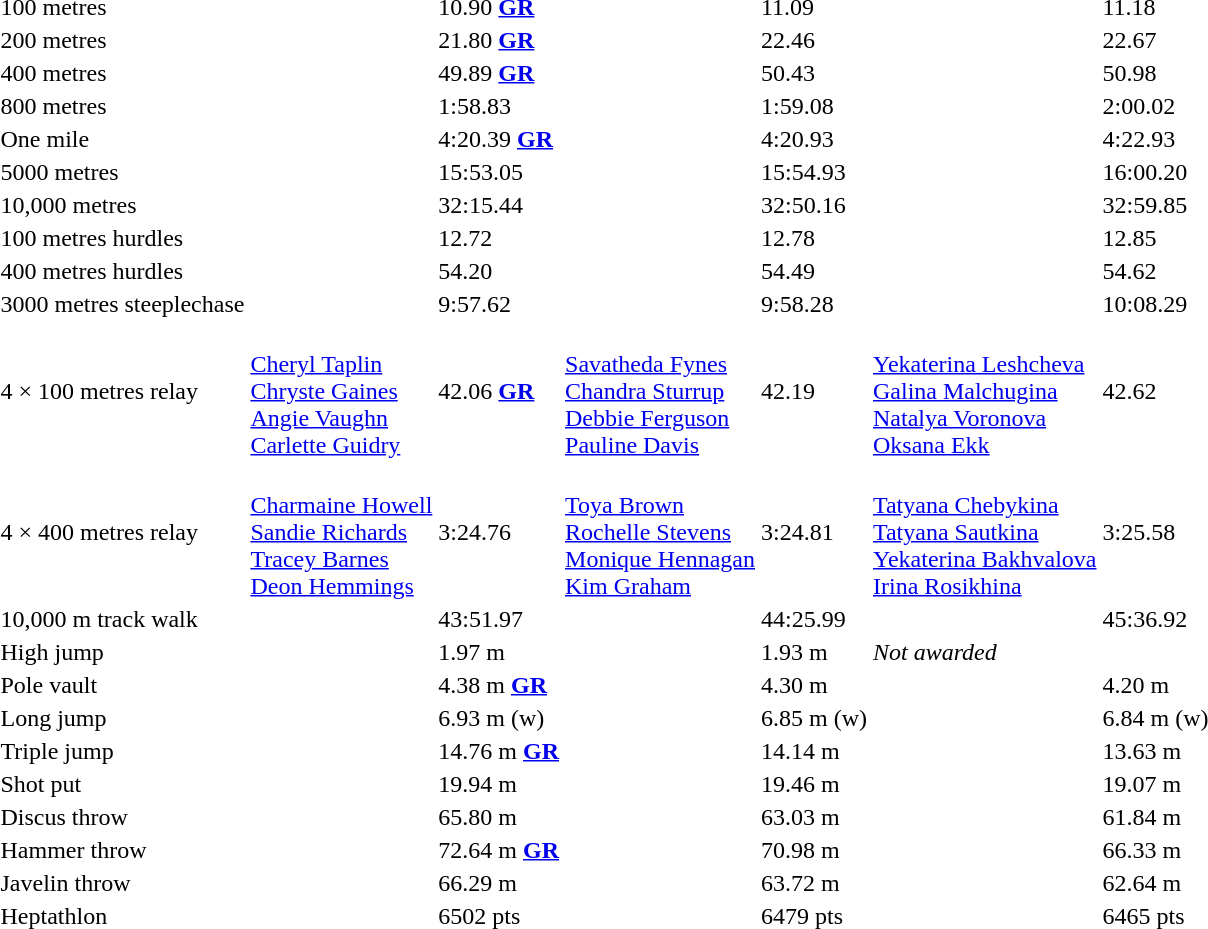<table>
<tr>
<td>100 metres</td>
<td></td>
<td>10.90 <strong><a href='#'>GR</a></strong></td>
<td></td>
<td>11.09</td>
<td></td>
<td>11.18</td>
</tr>
<tr>
<td>200 metres</td>
<td></td>
<td>21.80 <strong><a href='#'>GR</a></strong></td>
<td></td>
<td>22.46</td>
<td></td>
<td>22.67</td>
</tr>
<tr>
<td>400 metres</td>
<td></td>
<td>49.89 <strong><a href='#'>GR</a></strong></td>
<td></td>
<td>50.43</td>
<td></td>
<td>50.98</td>
</tr>
<tr>
<td>800 metres</td>
<td></td>
<td>1:58.83</td>
<td></td>
<td>1:59.08</td>
<td></td>
<td>2:00.02</td>
</tr>
<tr>
<td>One mile</td>
<td></td>
<td>4:20.39 <strong><a href='#'>GR</a></strong></td>
<td></td>
<td>4:20.93</td>
<td></td>
<td>4:22.93</td>
</tr>
<tr>
<td>5000 metres</td>
<td></td>
<td>15:53.05</td>
<td></td>
<td>15:54.93</td>
<td></td>
<td>16:00.20</td>
</tr>
<tr>
<td>10,000 metres</td>
<td></td>
<td>32:15.44</td>
<td></td>
<td>32:50.16</td>
<td></td>
<td>32:59.85</td>
</tr>
<tr>
<td>100 metres hurdles</td>
<td></td>
<td>12.72</td>
<td></td>
<td>12.78</td>
<td></td>
<td>12.85</td>
</tr>
<tr>
<td>400 metres hurdles</td>
<td></td>
<td>54.20</td>
<td></td>
<td>54.49</td>
<td></td>
<td>54.62</td>
</tr>
<tr>
<td>3000 metres steeplechase</td>
<td></td>
<td>9:57.62</td>
<td></td>
<td>9:58.28</td>
<td></td>
<td>10:08.29</td>
</tr>
<tr>
<td>4 × 100 metres relay</td>
<td><br><a href='#'>Cheryl Taplin</a><br><a href='#'>Chryste Gaines</a><br><a href='#'>Angie Vaughn</a><br><a href='#'>Carlette Guidry</a></td>
<td>42.06 <strong><a href='#'>GR</a></strong></td>
<td><br><a href='#'>Savatheda Fynes</a><br><a href='#'>Chandra Sturrup</a><br><a href='#'>Debbie Ferguson</a><br><a href='#'>Pauline Davis</a></td>
<td>42.19</td>
<td><br><a href='#'>Yekaterina Leshcheva</a><br><a href='#'>Galina Malchugina</a><br><a href='#'>Natalya Voronova</a><br><a href='#'>Oksana Ekk</a></td>
<td>42.62</td>
</tr>
<tr>
<td>4 × 400 metres relay</td>
<td><br><a href='#'>Charmaine Howell</a><br><a href='#'>Sandie Richards</a><br><a href='#'>Tracey Barnes</a><br><a href='#'>Deon Hemmings</a></td>
<td>3:24.76</td>
<td><br><a href='#'>Toya Brown</a><br><a href='#'>Rochelle Stevens</a><br><a href='#'>Monique Hennagan</a><br><a href='#'>Kim Graham</a></td>
<td>3:24.81</td>
<td><br><a href='#'>Tatyana Chebykina</a><br><a href='#'>Tatyana Sautkina</a><br><a href='#'>Yekaterina Bakhvalova</a><br><a href='#'>Irina Rosikhina</a></td>
<td>3:25.58</td>
</tr>
<tr>
<td>10,000 m track walk</td>
<td></td>
<td>43:51.97</td>
<td></td>
<td>44:25.99</td>
<td></td>
<td>45:36.92</td>
</tr>
<tr>
<td>High jump</td>
<td></td>
<td>1.97 m</td>
<td><br></td>
<td>1.93 m</td>
<td colspan=2><em>Not awarded</em></td>
</tr>
<tr>
<td>Pole vault</td>
<td></td>
<td>4.38 m <strong><a href='#'>GR</a></strong></td>
<td></td>
<td>4.30 m</td>
<td></td>
<td>4.20 m</td>
</tr>
<tr>
<td>Long jump</td>
<td></td>
<td>6.93 m (w)</td>
<td></td>
<td>6.85 m (w)</td>
<td></td>
<td>6.84 m (w)</td>
</tr>
<tr>
<td>Triple jump</td>
<td></td>
<td>14.76 m <strong><a href='#'>GR</a></strong></td>
<td></td>
<td>14.14 m</td>
<td></td>
<td>13.63 m</td>
</tr>
<tr>
<td>Shot put</td>
<td></td>
<td>19.94 m</td>
<td></td>
<td>19.46 m</td>
<td></td>
<td>19.07 m</td>
</tr>
<tr>
<td>Discus throw</td>
<td></td>
<td>65.80 m</td>
<td></td>
<td>63.03 m</td>
<td></td>
<td>61.84 m</td>
</tr>
<tr>
<td>Hammer throw</td>
<td></td>
<td>72.64 m <strong><a href='#'>GR</a></strong></td>
<td></td>
<td>70.98 m</td>
<td></td>
<td>66.33 m</td>
</tr>
<tr>
<td>Javelin throw</td>
<td></td>
<td>66.29 m</td>
<td></td>
<td>63.72 m</td>
<td></td>
<td>62.64 m</td>
</tr>
<tr>
<td>Heptathlon</td>
<td></td>
<td>6502 pts</td>
<td></td>
<td>6479 pts</td>
<td></td>
<td>6465 pts</td>
</tr>
</table>
